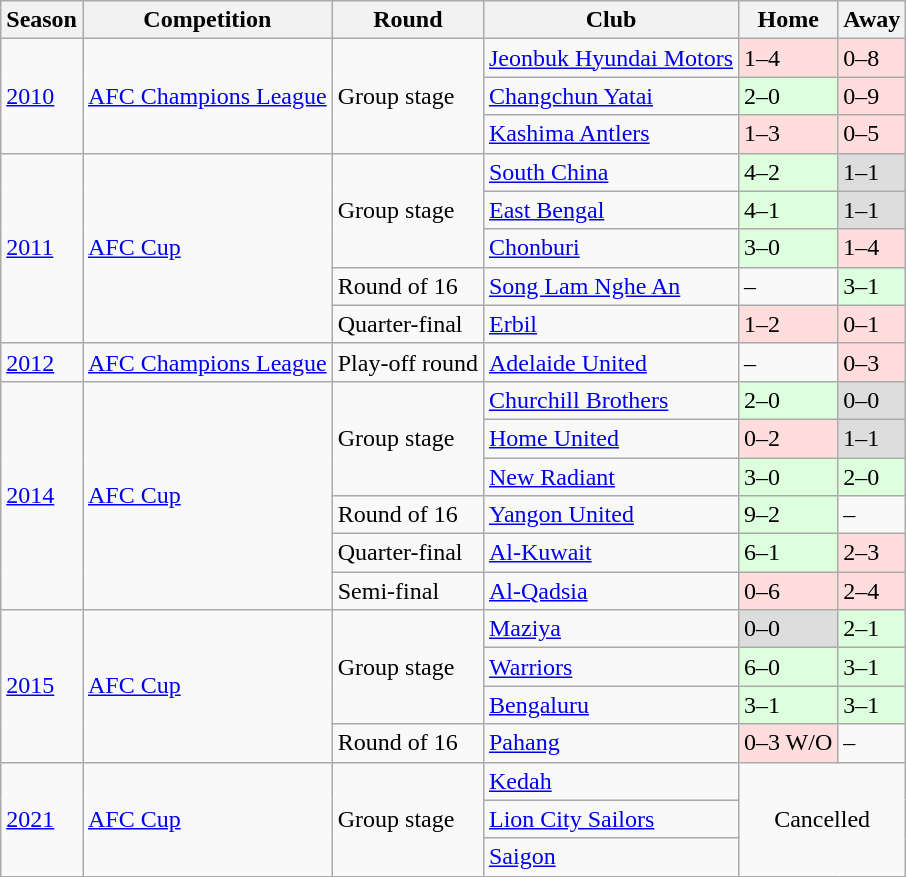<table class="wikitable">
<tr>
<th>Season</th>
<th>Competition</th>
<th>Round</th>
<th>Club</th>
<th>Home</th>
<th>Away</th>
</tr>
<tr>
<td rowspan="3"><a href='#'>2010</a></td>
<td rowspan="3"><a href='#'>AFC Champions League</a></td>
<td rowspan="3">Group stage</td>
<td> <a href='#'>Jeonbuk Hyundai Motors</a></td>
<td style="background:#fdd;">1–4</td>
<td style="background:#fdd;">0–8</td>
</tr>
<tr>
<td> <a href='#'>Changchun Yatai</a></td>
<td style="background:#dfd;">2–0</td>
<td style="background:#fdd;">0–9</td>
</tr>
<tr>
<td> <a href='#'>Kashima Antlers</a></td>
<td style="background:#fdd;">1–3</td>
<td style="background:#fdd;">0–5</td>
</tr>
<tr>
<td rowspan="5"><a href='#'>2011</a></td>
<td rowspan="5"><a href='#'>AFC Cup</a></td>
<td rowspan="3">Group stage</td>
<td> <a href='#'>South China</a></td>
<td style="background:#dfd;">4–2</td>
<td style="background:#ddd;">1–1</td>
</tr>
<tr>
<td> <a href='#'>East Bengal</a></td>
<td style="background:#dfd;">4–1</td>
<td style="background:#ddd;">1–1</td>
</tr>
<tr>
<td> <a href='#'>Chonburi</a></td>
<td style="background:#dfd;">3–0</td>
<td style="background:#fdd;">1–4</td>
</tr>
<tr>
<td>Round of 16</td>
<td> <a href='#'>Song Lam Nghe An</a></td>
<td>–</td>
<td style="background:#dfd;">3–1</td>
</tr>
<tr>
<td>Quarter-final</td>
<td> <a href='#'>Erbil</a></td>
<td style="background:#fdd;">1–2</td>
<td style="background:#fdd;">0–1</td>
</tr>
<tr>
<td><a href='#'>2012</a></td>
<td><a href='#'>AFC Champions League</a></td>
<td>Play-off round</td>
<td> <a href='#'>Adelaide United</a></td>
<td>–</td>
<td style="background:#fdd;">0–3</td>
</tr>
<tr>
<td rowspan="6"><a href='#'>2014</a></td>
<td rowspan="6"><a href='#'>AFC Cup</a></td>
<td rowspan="3">Group stage</td>
<td> <a href='#'>Churchill Brothers</a></td>
<td style="background:#dfd;">2–0</td>
<td style="background:#ddd;">0–0</td>
</tr>
<tr>
<td> <a href='#'>Home United</a></td>
<td style="background:#fdd;">0–2</td>
<td style="background:#ddd;">1–1</td>
</tr>
<tr>
<td> <a href='#'>New Radiant</a></td>
<td style="background:#dfd;">3–0</td>
<td style="background:#dfd;">2–0</td>
</tr>
<tr>
<td>Round of 16</td>
<td> <a href='#'>Yangon United</a></td>
<td style="background:#dfd;">9–2</td>
<td>–</td>
</tr>
<tr>
<td>Quarter-final</td>
<td> <a href='#'>Al-Kuwait</a></td>
<td style="background:#dfd;">6–1</td>
<td style="background:#fdd;">2–3</td>
</tr>
<tr>
<td>Semi-final</td>
<td> <a href='#'>Al-Qadsia</a></td>
<td style="background:#fdd;">0–6</td>
<td style="background:#fdd;">2–4</td>
</tr>
<tr>
<td rowspan="4"><a href='#'>2015</a></td>
<td rowspan="4"><a href='#'>AFC Cup</a></td>
<td rowspan="3">Group stage</td>
<td> <a href='#'>Maziya</a></td>
<td style="background:#ddd;">0–0</td>
<td style="background:#dfd;">2–1</td>
</tr>
<tr>
<td> <a href='#'>Warriors</a></td>
<td style="background:#dfd;">6–0</td>
<td style="background:#dfd;">3–1</td>
</tr>
<tr>
<td> <a href='#'>Bengaluru</a></td>
<td style="background:#dfd;">3–1</td>
<td style="background:#dfd;">3–1</td>
</tr>
<tr>
<td>Round of 16</td>
<td> <a href='#'>Pahang</a></td>
<td style="background:#fdd;">0–3 W/O</td>
<td>–</td>
</tr>
<tr>
<td rowspan="3"><a href='#'>2021</a></td>
<td rowspan="3"><a href='#'>AFC Cup</a></td>
<td rowspan="3">Group stage</td>
<td> <a href='#'>Kedah</a></td>
<td colspan="3" rowspan=3 style="text-align:center">Cancelled</td>
</tr>
<tr>
<td> <a href='#'>Lion City Sailors</a></td>
</tr>
<tr>
<td> <a href='#'>Saigon</a></td>
</tr>
</table>
